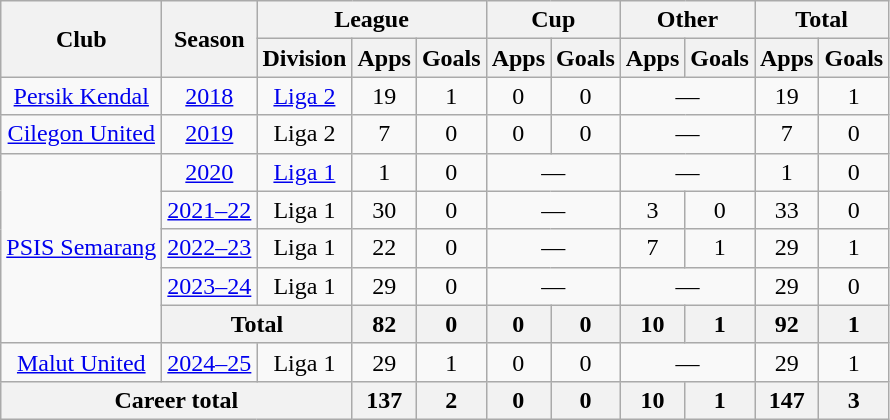<table class="wikitable" style="text-align:center">
<tr>
<th rowspan="2">Club</th>
<th rowspan="2">Season</th>
<th colspan="3">League</th>
<th colspan="2">Cup</th>
<th colspan="2">Other</th>
<th colspan="2">Total</th>
</tr>
<tr>
<th>Division</th>
<th>Apps</th>
<th>Goals</th>
<th>Apps</th>
<th>Goals</th>
<th>Apps</th>
<th>Goals</th>
<th>Apps</th>
<th>Goals</th>
</tr>
<tr>
<td rowspan="1"><a href='#'>Persik Kendal</a></td>
<td><a href='#'>2018</a></td>
<td><a href='#'>Liga 2</a></td>
<td>19</td>
<td>1</td>
<td>0</td>
<td>0</td>
<td colspan="2">—</td>
<td>19</td>
<td>1</td>
</tr>
<tr>
<td rowspan="1"><a href='#'>Cilegon United</a></td>
<td><a href='#'>2019</a></td>
<td>Liga 2</td>
<td>7</td>
<td>0</td>
<td>0</td>
<td>0</td>
<td colspan="2">—</td>
<td>7</td>
<td>0</td>
</tr>
<tr>
<td rowspan="5"><a href='#'>PSIS Semarang</a></td>
<td><a href='#'>2020</a></td>
<td><a href='#'>Liga 1</a></td>
<td>1</td>
<td>0</td>
<td colspan="2">—</td>
<td colspan="2">—</td>
<td>1</td>
<td>0</td>
</tr>
<tr>
<td><a href='#'>2021–22</a></td>
<td>Liga 1</td>
<td>30</td>
<td>0</td>
<td colspan="2">—</td>
<td>3</td>
<td>0</td>
<td>33</td>
<td>0</td>
</tr>
<tr>
<td><a href='#'>2022–23</a></td>
<td>Liga 1</td>
<td>22</td>
<td>0</td>
<td colspan="2">—</td>
<td>7</td>
<td>1</td>
<td>29</td>
<td>1</td>
</tr>
<tr>
<td><a href='#'>2023–24</a></td>
<td>Liga 1</td>
<td>29</td>
<td>0</td>
<td colspan="2">—</td>
<td colspan="2">—</td>
<td>29</td>
<td>0</td>
</tr>
<tr>
<th colspan="2">Total</th>
<th>82</th>
<th>0</th>
<th>0</th>
<th>0</th>
<th>10</th>
<th>1</th>
<th>92</th>
<th>1</th>
</tr>
<tr>
<td rowspan="1"><a href='#'>Malut United</a></td>
<td><a href='#'>2024–25</a></td>
<td>Liga 1</td>
<td>29</td>
<td>1</td>
<td>0</td>
<td>0</td>
<td colspan="2">—</td>
<td>29</td>
<td>1</td>
</tr>
<tr>
<th colspan="3">Career total</th>
<th>137</th>
<th>2</th>
<th>0</th>
<th>0</th>
<th>10</th>
<th>1</th>
<th>147</th>
<th>3</th>
</tr>
</table>
